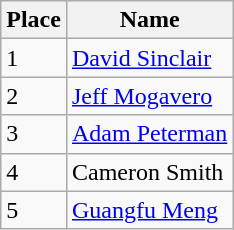<table class="wikitable">
<tr>
<th>Place</th>
<th>Name</th>
</tr>
<tr>
<td>1</td>
<td> <a href='#'>David Sinclair</a></td>
</tr>
<tr>
<td>2</td>
<td> <a href='#'>Jeff Mogavero</a></td>
</tr>
<tr>
<td>3</td>
<td> <a href='#'>Adam Peterman</a></td>
</tr>
<tr>
<td>4</td>
<td> Cameron Smith</td>
</tr>
<tr>
<td>5</td>
<td> <a href='#'>Guangfu Meng</a></td>
</tr>
</table>
